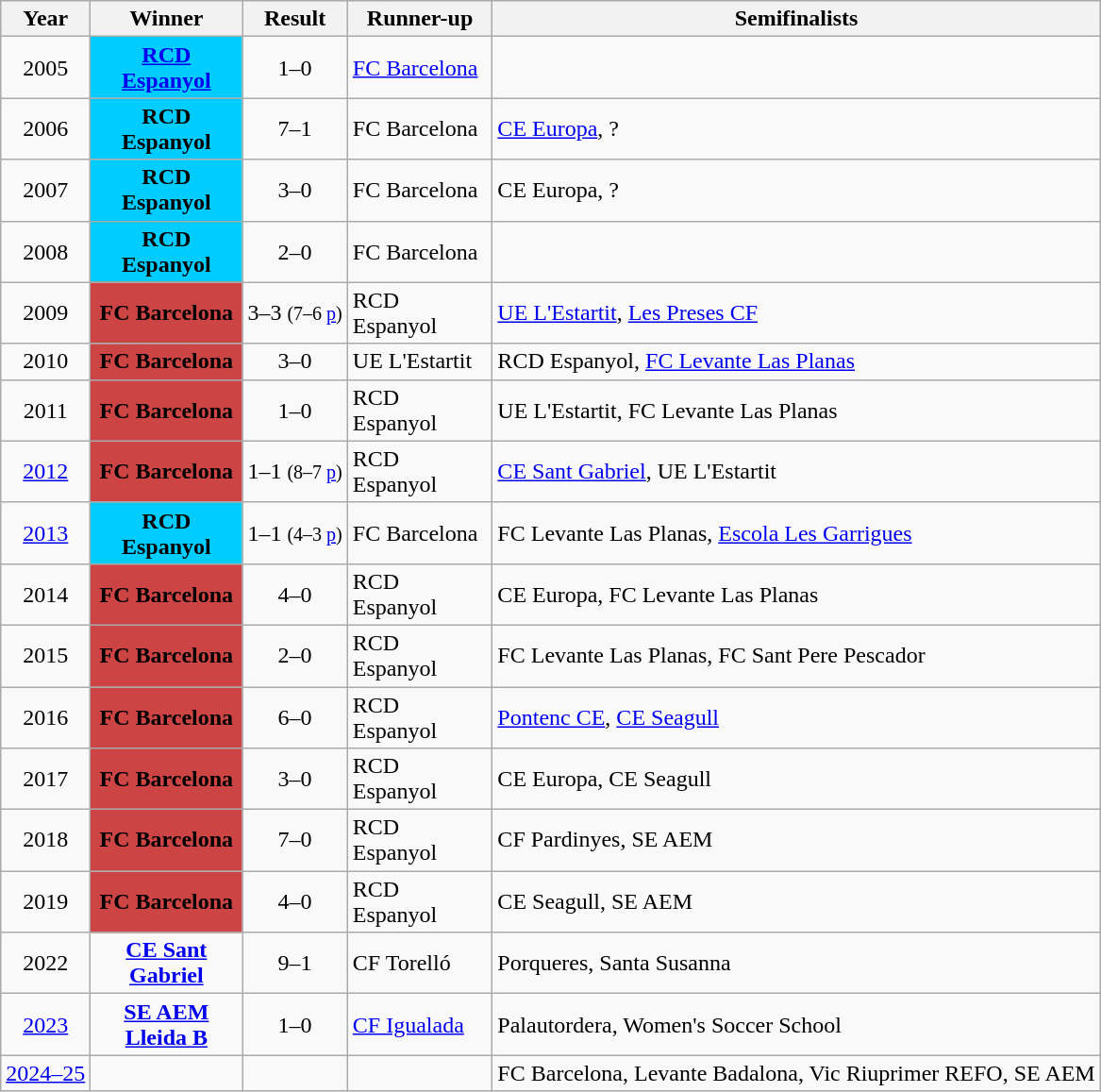<table class="wikitable" style="text-align: center;">
<tr>
<th>Year</th>
<th width=100>Winner</th>
<th>Result</th>
<th width=95>Runner-up</th>
<th>Semifinalists</th>
</tr>
<tr>
<td>2005</td>
<td bgcolor=#00ccff><strong><a href='#'>RCD Espanyol</a></strong></td>
<td>1–0</td>
<td align=left><a href='#'>FC Barcelona</a></td>
</tr>
<tr>
<td>2006</td>
<td bgcolor=#00ccff><strong>RCD Espanyol</strong></td>
<td>7–1</td>
<td align=left>FC Barcelona</td>
<td align=left><a href='#'>CE Europa</a>, ?</td>
</tr>
<tr>
<td>2007</td>
<td bgcolor=#00ccff><strong>RCD Espanyol</strong></td>
<td>3–0</td>
<td align=left>FC Barcelona</td>
<td align=left>CE Europa, ?</td>
</tr>
<tr>
<td>2008</td>
<td bgcolor=#00ccff><strong>RCD Espanyol</strong></td>
<td>2–0</td>
<td align=left>FC Barcelona</td>
</tr>
<tr>
<td>2009</td>
<td bgcolor=#cc4444><strong>FC Barcelona</strong></td>
<td>3–3 <small>(7–6 <a href='#'>p</a>)</small></td>
<td align=left>RCD Espanyol</td>
<td align=left><a href='#'>UE L'Estartit</a>, <a href='#'>Les Preses CF</a></td>
</tr>
<tr>
<td>2010</td>
<td bgcolor=#cc4444><strong>FC Barcelona</strong></td>
<td>3–0</td>
<td align=left>UE L'Estartit</td>
<td align=left>RCD Espanyol, <a href='#'>FC Levante Las Planas</a></td>
</tr>
<tr>
<td>2011</td>
<td bgcolor=#cc4444><strong>FC Barcelona</strong></td>
<td>1–0</td>
<td align=left>RCD Espanyol</td>
<td align=left>UE L'Estartit, FC Levante Las Planas</td>
</tr>
<tr>
<td><a href='#'>2012</a></td>
<td bgcolor=#cc4444><strong>FC Barcelona</strong></td>
<td>1–1 <small>(8–7 <a href='#'>p</a>)</small></td>
<td align=left>RCD Espanyol</td>
<td align=left><a href='#'>CE Sant Gabriel</a>, UE L'Estartit</td>
</tr>
<tr>
<td><a href='#'>2013</a></td>
<td bgcolor=#00ccff><strong>RCD Espanyol</strong></td>
<td>1–1 <small>(4–3 <a href='#'>p</a>)</small></td>
<td align=left>FC Barcelona</td>
<td align=left>FC Levante Las Planas, <a href='#'>Escola Les Garrigues</a></td>
</tr>
<tr>
<td>2014</td>
<td bgcolor=#cc4444><strong>FC Barcelona</strong></td>
<td>4–0</td>
<td align=left>RCD Espanyol</td>
<td align=left>CE Europa, FC Levante Las Planas</td>
</tr>
<tr>
<td>2015</td>
<td bgcolor=#cc4444><strong>FC Barcelona</strong></td>
<td>2–0</td>
<td align=left>RCD Espanyol</td>
<td align=left>FC Levante Las Planas, FC Sant Pere Pescador</td>
</tr>
<tr>
<td>2016</td>
<td bgcolor=#cc4444><strong>FC Barcelona</strong></td>
<td>6–0</td>
<td align=left>RCD Espanyol</td>
<td align=left><a href='#'>Pontenc CE</a>, <a href='#'>CE Seagull</a></td>
</tr>
<tr>
<td>2017</td>
<td bgcolor=#cc4444><strong>FC Barcelona</strong></td>
<td>3–0</td>
<td align=left>RCD Espanyol</td>
<td align=left>CE Europa, CE Seagull</td>
</tr>
<tr>
<td>2018</td>
<td bgcolor=#cc4444><strong>FC Barcelona</strong></td>
<td>7–0</td>
<td align=left>RCD Espanyol</td>
<td align=left>CF Pardinyes, SE AEM</td>
</tr>
<tr>
<td>2019</td>
<td bgcolor=#cc4444><strong>FC Barcelona</strong></td>
<td>4–0</td>
<td align=left>RCD Espanyol</td>
<td align=left>CE Seagull, SE AEM</td>
</tr>
<tr>
<td>2022</td>
<td><strong><a href='#'>CE Sant Gabriel</a></strong></td>
<td>9–1</td>
<td align=left>CF Torelló</td>
<td align=left>Porqueres, Santa Susanna</td>
</tr>
<tr>
<td><a href='#'>2023</a></td>
<td><a href='#'><strong>SE AEM Lleida B</strong></a></td>
<td>1–0</td>
<td align=left><a href='#'>CF Igualada</a></td>
<td align=left>Palautordera, Women's Soccer School</td>
</tr>
<tr>
<td><a href='#'>2024–25</a></td>
<td></td>
<td></td>
<td></td>
<td align=left>FC Barcelona, Levante Badalona, Vic Riuprimer REFO, SE AEM</td>
</tr>
</table>
